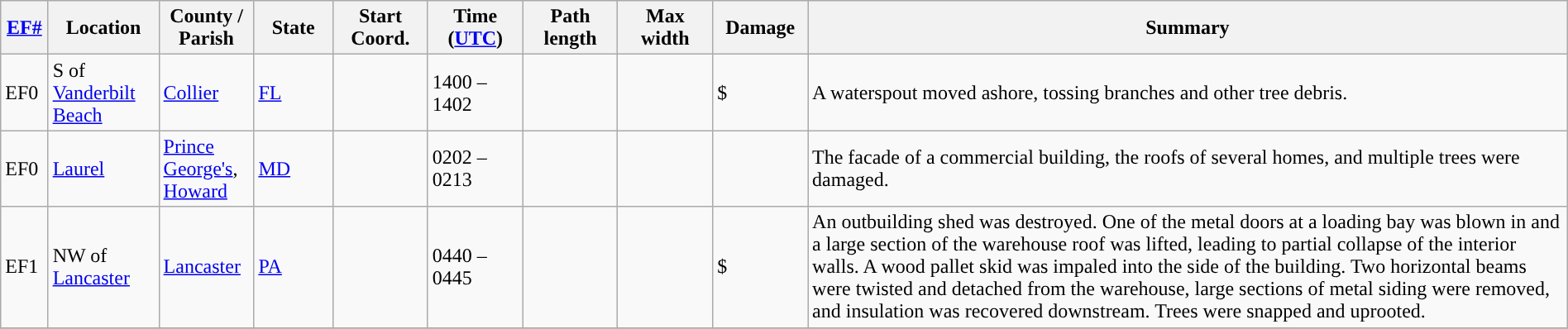<table class="wikitable sortable" style="width:100%;">
<tr>
<th scope="col" width="3%" align="center"><a href='#'>EF#</a></th>
<th scope="col" width="7%" align="center" class="unsortable">Location</th>
<th scope="col" width="6%" align="center" class="unsortable">County / Parish</th>
<th scope="col" width="5%" align="center">State</th>
<th scope="col" width="6%" align="center">Start Coord.</th>
<th scope="col" width="6%" align="center">Time (<a href='#'>UTC</a>)</th>
<th scope="col" width="6%" align="center">Path length</th>
<th scope="col" width="6%" align="center">Max width</th>
<th scope="col" width="6%" align="center">Damage</th>
<th scope="col" width="48%" class="unsortable" align="center">Summary</th>
</tr>
<tr>
<td>EF0</td>
<td>S of <a href='#'>Vanderbilt Beach</a></td>
<td><a href='#'>Collier</a></td>
<td><a href='#'>FL</a></td>
<td></td>
<td>1400 – 1402</td>
<td></td>
<td></td>
<td>$</td>
<td>A waterspout moved ashore, tossing branches and other tree debris.</td>
</tr>
<tr>
<td>EF0</td>
<td><a href='#'>Laurel</a></td>
<td><a href='#'>Prince George's</a>, <a href='#'>Howard</a></td>
<td><a href='#'>MD</a></td>
<td></td>
<td>0202 – 0213</td>
<td></td>
<td></td>
<td></td>
<td>The facade of a commercial building, the roofs of several homes, and multiple trees were damaged.</td>
</tr>
<tr>
<td>EF1</td>
<td>NW of <a href='#'>Lancaster</a></td>
<td><a href='#'>Lancaster</a></td>
<td><a href='#'>PA</a></td>
<td></td>
<td>0440 – 0445</td>
<td></td>
<td></td>
<td>$</td>
<td>An outbuilding shed was destroyed. One of the metal doors at a loading bay was blown in and a large section of the warehouse roof was lifted, leading to partial collapse of the interior walls. A wood pallet skid was impaled into the side of the building. Two horizontal beams were twisted and detached from the warehouse, large sections of metal siding were removed, and insulation was recovered downstream. Trees were snapped and uprooted.</td>
</tr>
<tr>
</tr>
</table>
